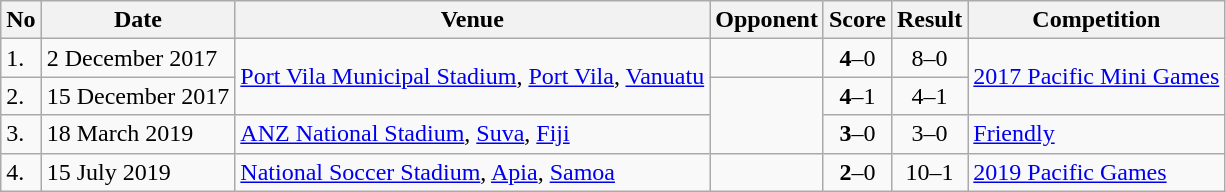<table class="wikitable" style="font-size:100%;">
<tr>
<th>No</th>
<th>Date</th>
<th>Venue</th>
<th>Opponent</th>
<th>Score</th>
<th>Result</th>
<th>Competition</th>
</tr>
<tr>
<td>1.</td>
<td>2 December 2017</td>
<td rowspan=2><a href='#'>Port Vila Municipal Stadium</a>, <a href='#'>Port Vila</a>, <a href='#'>Vanuatu</a></td>
<td></td>
<td align=center><strong>4</strong>–0</td>
<td align=center>8–0</td>
<td rowspan=2><a href='#'>2017 Pacific Mini Games</a></td>
</tr>
<tr>
<td>2.</td>
<td>15 December 2017</td>
<td rowspan=2></td>
<td align=center><strong>4</strong>–1</td>
<td align=center>4–1</td>
</tr>
<tr>
<td>3.</td>
<td>18 March 2019</td>
<td><a href='#'>ANZ National Stadium</a>, <a href='#'>Suva</a>, <a href='#'>Fiji</a></td>
<td align=center><strong>3</strong>–0</td>
<td align=center>3–0</td>
<td><a href='#'>Friendly</a></td>
</tr>
<tr>
<td>4.</td>
<td>15 July 2019</td>
<td><a href='#'>National Soccer Stadium</a>, <a href='#'>Apia</a>, <a href='#'>Samoa</a></td>
<td></td>
<td align=center><strong>2</strong>–0</td>
<td align=center>10–1</td>
<td><a href='#'>2019 Pacific Games</a></td>
</tr>
</table>
